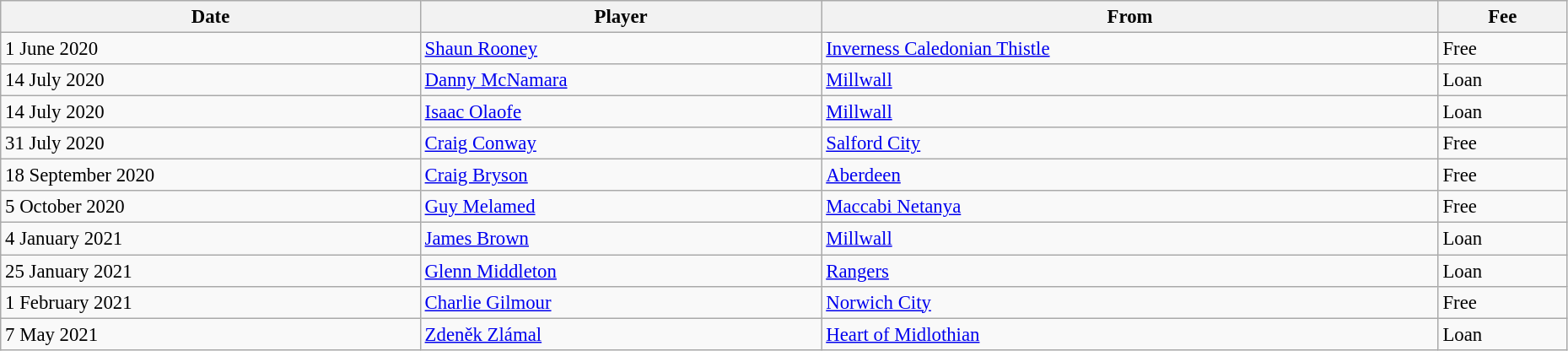<table class="wikitable" style="text-align:center; font-size:95%;width:98%; text-align:left">
<tr>
<th><strong>Date</strong></th>
<th><strong>Player</strong></th>
<th><strong>From</strong></th>
<th><strong>Fee</strong></th>
</tr>
<tr>
<td>1 June 2020</td>
<td> <a href='#'>Shaun Rooney</a></td>
<td> <a href='#'>Inverness Caledonian Thistle</a></td>
<td>Free</td>
</tr>
<tr>
<td>14 July 2020</td>
<td> <a href='#'>Danny McNamara</a></td>
<td> <a href='#'>Millwall</a></td>
<td>Loan</td>
</tr>
<tr>
<td>14 July 2020</td>
<td> <a href='#'>Isaac Olaofe</a></td>
<td> <a href='#'>Millwall</a></td>
<td>Loan</td>
</tr>
<tr>
<td>31 July 2020</td>
<td> <a href='#'>Craig Conway</a></td>
<td> <a href='#'>Salford City</a></td>
<td>Free</td>
</tr>
<tr>
<td>18 September 2020</td>
<td> <a href='#'>Craig Bryson</a></td>
<td> <a href='#'>Aberdeen</a></td>
<td>Free</td>
</tr>
<tr>
<td>5 October 2020</td>
<td> <a href='#'>Guy Melamed</a></td>
<td> <a href='#'>Maccabi Netanya</a></td>
<td>Free</td>
</tr>
<tr>
<td>4 January 2021</td>
<td> <a href='#'>James Brown</a></td>
<td> <a href='#'>Millwall</a></td>
<td>Loan</td>
</tr>
<tr>
<td>25 January 2021</td>
<td> <a href='#'>Glenn Middleton</a></td>
<td> <a href='#'>Rangers</a></td>
<td>Loan</td>
</tr>
<tr>
<td>1 February 2021</td>
<td> <a href='#'>Charlie Gilmour</a></td>
<td> <a href='#'>Norwich City</a></td>
<td>Free</td>
</tr>
<tr>
<td>7 May 2021</td>
<td> <a href='#'>Zdeněk Zlámal</a></td>
<td> <a href='#'>Heart of Midlothian</a></td>
<td>Loan</td>
</tr>
</table>
